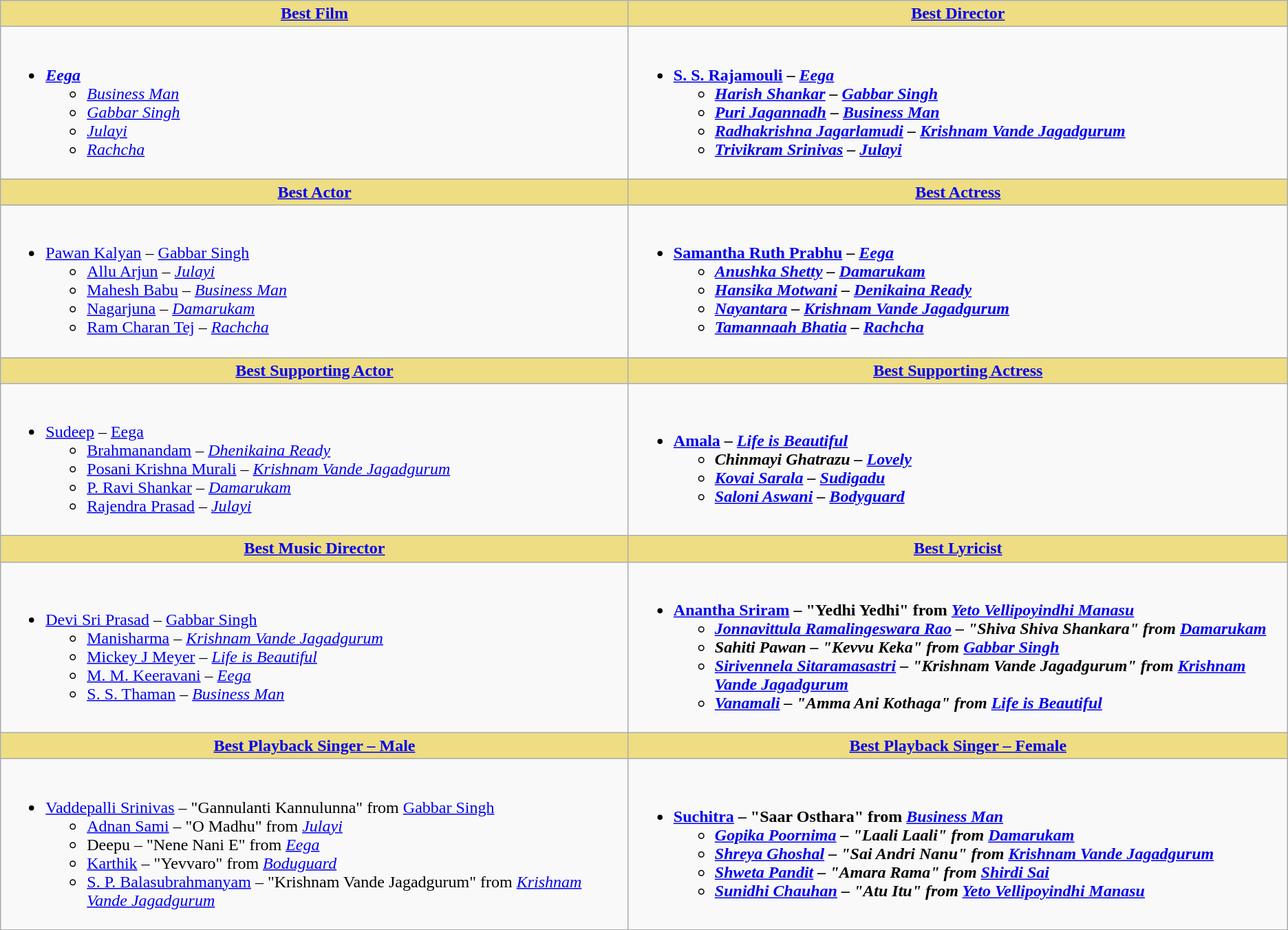<table class="wikitable" |>
<tr>
<th ! style="background:#eedd82; text-align:center;"><a href='#'>Best Film</a></th>
<th ! style="background:#eedd82; text-align:center;"><a href='#'>Best Director</a></th>
</tr>
<tr>
<td valign="top"><br><ul><li><strong><em><a href='#'>Eega</a></em></strong><ul><li><em><a href='#'>Business Man</a></em></li><li><em><a href='#'>Gabbar Singh</a></em></li><li><em><a href='#'>Julayi</a></em></li><li><em><a href='#'>Rachcha</a></em></li></ul></li></ul></td>
<td valign="top"><br><ul><li><strong><a href='#'>S. S. Rajamouli</a> – <em><a href='#'>Eega</a><strong><em><ul><li><a href='#'>Harish Shankar</a> – </em><a href='#'>Gabbar Singh</a><em></li><li><a href='#'>Puri Jagannadh</a> – </em><a href='#'>Business Man</a><em></li><li><a href='#'>Radhakrishna Jagarlamudi</a> </em>–<em> </em><a href='#'>Krishnam Vande Jagadgurum</a><em></li><li><a href='#'>Trivikram Srinivas</a> – </em><a href='#'>Julayi</a><em></li></ul></li></ul></td>
</tr>
<tr>
<th ! style="background:#eedd82; text-align:center;"><a href='#'>Best Actor</a></th>
<th ! style="background:#eedd82; text-align:center;"><a href='#'>Best Actress</a></th>
</tr>
<tr>
<td valign="top"><br><ul><li></strong><a href='#'>Pawan Kalyan</a> – </em><a href='#'>Gabbar Singh</a></em></strong><ul><li><a href='#'>Allu Arjun</a> – <em><a href='#'>Julayi</a></em></li><li><a href='#'>Mahesh Babu</a> – <em><a href='#'>Business Man</a></em></li><li><a href='#'>Nagarjuna</a> – <em><a href='#'>Damarukam</a></em></li><li><a href='#'>Ram Charan Tej</a> – <em><a href='#'>Rachcha</a></em></li></ul></li></ul></td>
<td><br><ul><li><strong><a href='#'>Samantha Ruth Prabhu</a> – <em><a href='#'>Eega</a><strong><em><ul><li><a href='#'>Anushka Shetty</a> – </em><a href='#'>Damarukam</a><em></li><li><a href='#'>Hansika Motwani</a> – </em><a href='#'>Denikaina Ready</a><em></li><li><a href='#'>Nayantara</a> – </em><a href='#'>Krishnam Vande Jagadgurum</a><em></li><li><a href='#'>Tamannaah Bhatia</a> – </em><a href='#'>Rachcha</a><em></li></ul></li></ul></td>
</tr>
<tr>
<th ! style="background:#eedd82; text-align:center;"><a href='#'>Best Supporting Actor</a></th>
<th ! style="background:#eedd82; text-align:center;"><a href='#'>Best Supporting Actress</a></th>
</tr>
<tr>
<td><br><ul><li></strong><a href='#'>Sudeep</a> – </em><a href='#'>Eega</a></em></strong><ul><li><a href='#'>Brahmanandam</a> – <em><a href='#'>Dhenikaina Ready</a></em></li><li><a href='#'>Posani Krishna Murali</a> – <em><a href='#'>Krishnam Vande Jagadgurum</a></em></li><li><a href='#'>P. Ravi Shankar</a> – <em><a href='#'>Damarukam</a></em></li><li><a href='#'>Rajendra Prasad</a> – <em><a href='#'>Julayi</a></em></li></ul></li></ul></td>
<td><br><ul><li><strong><a href='#'>Amala</a> – <em><a href='#'>Life is Beautiful</a><strong><em><ul><li>Chinmayi Ghatrazu – </em><a href='#'>Lovely</a><em></li><li><a href='#'>Kovai Sarala</a> – </em><a href='#'>Sudigadu</a><em></li><li><a href='#'>Saloni Aswani</a> – </em><a href='#'>Bodyguard</a><em></li></ul></li></ul></td>
</tr>
<tr>
<th ! style="background:#eedd82; text-align:center;"><a href='#'>Best Music Director</a></th>
<th ! style="background:#eedd82; text-align:center;"><a href='#'>Best Lyricist</a></th>
</tr>
<tr>
<td><br><ul><li></strong><a href='#'>Devi Sri Prasad</a> – </em><a href='#'>Gabbar Singh</a></em></strong><ul><li><a href='#'>Manisharma</a> – <em><a href='#'>Krishnam Vande Jagadgurum</a></em></li><li><a href='#'>Mickey J Meyer</a> – <em><a href='#'>Life is Beautiful</a></em></li><li><a href='#'>M. M. Keeravani</a> – <em><a href='#'>Eega</a></em></li><li><a href='#'>S. S. Thaman</a> – <em><a href='#'>Business Man</a></em></li></ul></li></ul></td>
<td><br><ul><li><strong><a href='#'>Anantha Sriram</a></strong> <strong>– "Yedhi Yedhi" from <em><a href='#'>Yeto Vellipoyindhi Manasu</a><strong><em><ul><li><a href='#'>Jonnavittula Ramalingeswara Rao</a> – "Shiva Shiva Shankara" from </em><a href='#'>Damarukam</a><em></li><li>Sahiti Pawan – "Kevvu Keka" from </em><a href='#'>Gabbar Singh</a><em></li><li><a href='#'>Sirivennela Sitaramasastri</a>  – "Krishnam Vande Jagadgurum" from </em><a href='#'>Krishnam Vande Jagadgurum</a><em></li><li><a href='#'>Vanamali</a> –  "Amma Ani Kothaga" from </em><a href='#'>Life is Beautiful</a><em></li></ul></li></ul></td>
</tr>
<tr>
<th ! style="background:#eedd82; text-align:center;"><a href='#'>Best Playback Singer – Male</a></th>
<th ! style="background:#eedd82; text-align:center;"><a href='#'>Best Playback Singer – Female</a></th>
</tr>
<tr>
<td><br><ul><li></strong><a href='#'>Vaddepalli Srinivas</a><strong> </strong>– "Gannulanti Kannulunna" from </em><a href='#'>Gabbar Singh</a></em></strong><ul><li><a href='#'>Adnan Sami</a> – "O Madhu" from <em><a href='#'>Julayi</a></em></li><li>Deepu – "Nene Nani E" from <em><a href='#'>Eega</a></em></li><li><a href='#'>Karthik</a> – "Yevvaro" from <em><a href='#'>Boduguard</a></em></li><li><a href='#'>S. P. Balasubrahmanyam</a> – "Krishnam Vande Jagadgurum" from <em><a href='#'>Krishnam Vande Jagadgurum</a></em></li></ul></li></ul></td>
<td><br><ul><li><strong><a href='#'>Suchitra</a> – "Saar Osthara" from <em><a href='#'>Business Man</a><strong><em><ul><li><a href='#'>Gopika Poornima</a> – "Laali Laali" from </em><a href='#'>Damarukam</a><em></li><li><a href='#'>Shreya Ghoshal</a> – "Sai Andri Nanu" from </em><a href='#'>Krishnam Vande Jagadgurum</a><em></li><li><a href='#'>Shweta Pandit</a> – "Amara Rama" from </em><a href='#'>Shirdi Sai</a><em></li><li><a href='#'>Sunidhi Chauhan</a> – "Atu Itu" from </em><a href='#'>Yeto Vellipoyindhi Manasu</a><em></li></ul></li></ul></td>
</tr>
</table>
